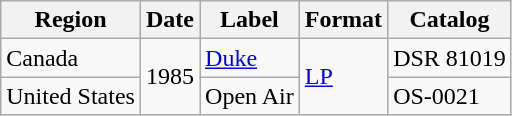<table class="wikitable">
<tr>
<th>Region</th>
<th>Date</th>
<th>Label</th>
<th>Format</th>
<th>Catalog</th>
</tr>
<tr>
<td>Canada</td>
<td rowspan="2">1985</td>
<td><a href='#'>Duke</a></td>
<td rowspan="2"><a href='#'>LP</a></td>
<td>DSR 81019</td>
</tr>
<tr>
<td>United States</td>
<td>Open Air</td>
<td>OS-0021</td>
</tr>
</table>
